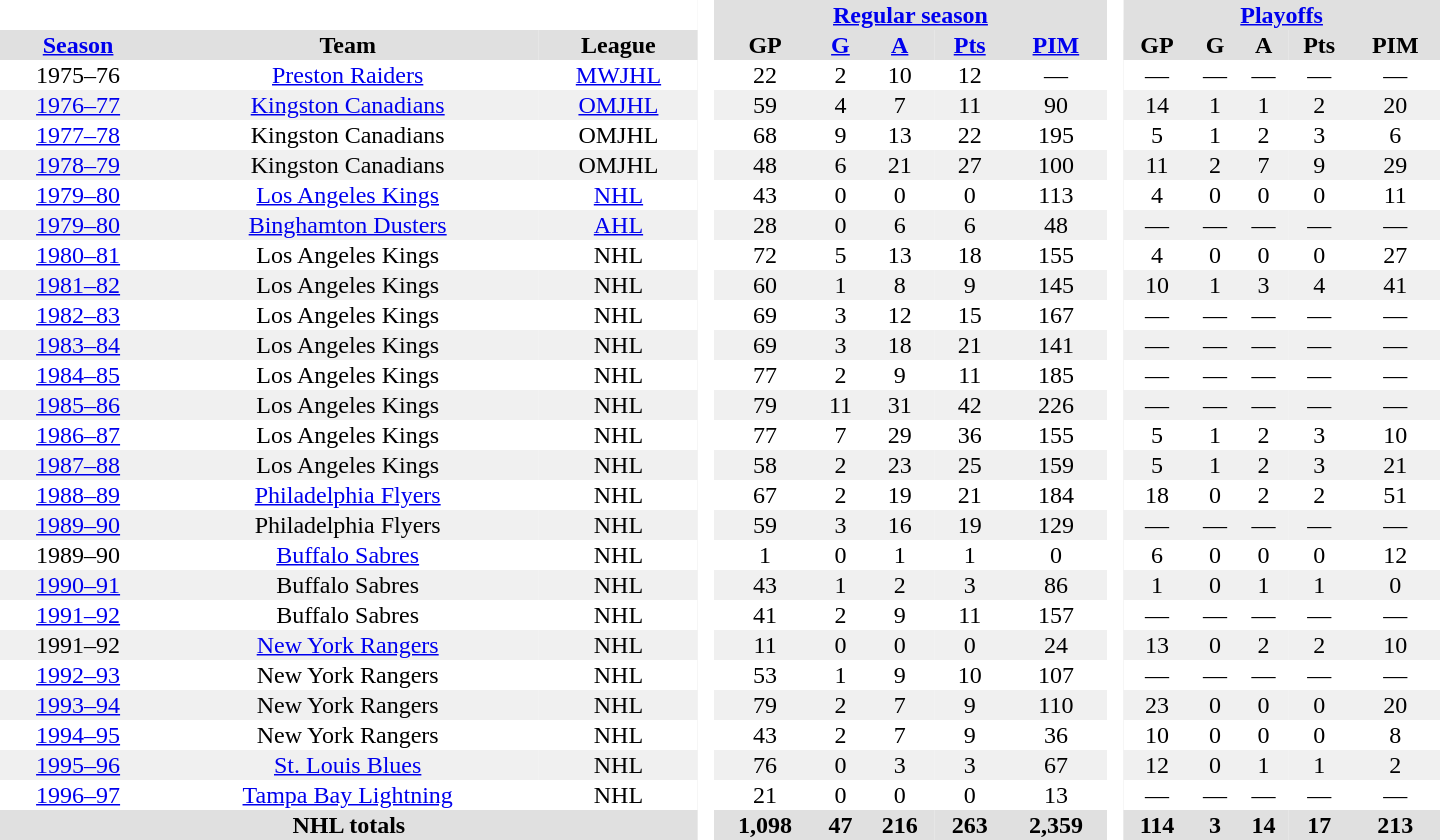<table border="0" cellpadding="1" cellspacing="0" style="text-align:center; width:60em">
<tr bgcolor="#e0e0e0">
<th colspan="3" bgcolor="#ffffff"> </th>
<th rowspan="99" bgcolor="#ffffff"> </th>
<th colspan="5"><a href='#'>Regular season</a></th>
<th rowspan="99" bgcolor="#ffffff"> </th>
<th colspan="5"><a href='#'>Playoffs</a></th>
</tr>
<tr bgcolor="#e0e0e0">
<th><a href='#'>Season</a></th>
<th>Team</th>
<th>League</th>
<th>GP</th>
<th><a href='#'>G</a></th>
<th><a href='#'>A</a></th>
<th><a href='#'>Pts</a></th>
<th><a href='#'>PIM</a></th>
<th>GP</th>
<th>G</th>
<th>A</th>
<th>Pts</th>
<th>PIM</th>
</tr>
<tr>
<td>1975–76</td>
<td><a href='#'>Preston Raiders</a></td>
<td><a href='#'>MWJHL</a></td>
<td>22</td>
<td>2</td>
<td>10</td>
<td>12</td>
<td>—</td>
<td>—</td>
<td>—</td>
<td>—</td>
<td>—</td>
<td>—</td>
</tr>
<tr bgcolor="#f0f0f0">
<td><a href='#'>1976–77</a></td>
<td><a href='#'>Kingston Canadians</a></td>
<td><a href='#'>OMJHL</a></td>
<td>59</td>
<td>4</td>
<td>7</td>
<td>11</td>
<td>90</td>
<td>14</td>
<td>1</td>
<td>1</td>
<td>2</td>
<td>20</td>
</tr>
<tr>
<td><a href='#'>1977–78</a></td>
<td>Kingston Canadians</td>
<td>OMJHL</td>
<td>68</td>
<td>9</td>
<td>13</td>
<td>22</td>
<td>195</td>
<td>5</td>
<td>1</td>
<td>2</td>
<td>3</td>
<td>6</td>
</tr>
<tr bgcolor="#f0f0f0">
<td><a href='#'>1978–79</a></td>
<td>Kingston Canadians</td>
<td>OMJHL</td>
<td>48</td>
<td>6</td>
<td>21</td>
<td>27</td>
<td>100</td>
<td>11</td>
<td>2</td>
<td>7</td>
<td>9</td>
<td>29</td>
</tr>
<tr>
<td><a href='#'>1979–80</a></td>
<td><a href='#'>Los Angeles Kings</a></td>
<td><a href='#'>NHL</a></td>
<td>43</td>
<td>0</td>
<td>0</td>
<td>0</td>
<td>113</td>
<td>4</td>
<td>0</td>
<td>0</td>
<td>0</td>
<td>11</td>
</tr>
<tr bgcolor="#f0f0f0">
<td><a href='#'>1979–80</a></td>
<td><a href='#'>Binghamton Dusters</a></td>
<td><a href='#'>AHL</a></td>
<td>28</td>
<td>0</td>
<td>6</td>
<td>6</td>
<td>48</td>
<td>—</td>
<td>—</td>
<td>—</td>
<td>—</td>
<td>—</td>
</tr>
<tr>
<td><a href='#'>1980–81</a></td>
<td>Los Angeles Kings</td>
<td>NHL</td>
<td>72</td>
<td>5</td>
<td>13</td>
<td>18</td>
<td>155</td>
<td>4</td>
<td>0</td>
<td>0</td>
<td>0</td>
<td>27</td>
</tr>
<tr bgcolor="#f0f0f0">
<td><a href='#'>1981–82</a></td>
<td>Los Angeles Kings</td>
<td>NHL</td>
<td>60</td>
<td>1</td>
<td>8</td>
<td>9</td>
<td>145</td>
<td>10</td>
<td>1</td>
<td>3</td>
<td>4</td>
<td>41</td>
</tr>
<tr>
<td><a href='#'>1982–83</a></td>
<td>Los Angeles Kings</td>
<td>NHL</td>
<td>69</td>
<td>3</td>
<td>12</td>
<td>15</td>
<td>167</td>
<td>—</td>
<td>—</td>
<td>—</td>
<td>—</td>
<td>—</td>
</tr>
<tr bgcolor="#f0f0f0">
<td><a href='#'>1983–84</a></td>
<td>Los Angeles Kings</td>
<td>NHL</td>
<td>69</td>
<td>3</td>
<td>18</td>
<td>21</td>
<td>141</td>
<td>—</td>
<td>—</td>
<td>—</td>
<td>—</td>
<td>—</td>
</tr>
<tr>
<td><a href='#'>1984–85</a></td>
<td>Los Angeles Kings</td>
<td>NHL</td>
<td>77</td>
<td>2</td>
<td>9</td>
<td>11</td>
<td>185</td>
<td>—</td>
<td>—</td>
<td>—</td>
<td>—</td>
<td>—</td>
</tr>
<tr bgcolor="#f0f0f0">
<td><a href='#'>1985–86</a></td>
<td>Los Angeles Kings</td>
<td>NHL</td>
<td>79</td>
<td>11</td>
<td>31</td>
<td>42</td>
<td>226</td>
<td>—</td>
<td>—</td>
<td>—</td>
<td>—</td>
<td>—</td>
</tr>
<tr>
<td><a href='#'>1986–87</a></td>
<td>Los Angeles Kings</td>
<td>NHL</td>
<td>77</td>
<td>7</td>
<td>29</td>
<td>36</td>
<td>155</td>
<td>5</td>
<td>1</td>
<td>2</td>
<td>3</td>
<td>10</td>
</tr>
<tr bgcolor="#f0f0f0">
<td><a href='#'>1987–88</a></td>
<td>Los Angeles Kings</td>
<td>NHL</td>
<td>58</td>
<td>2</td>
<td>23</td>
<td>25</td>
<td>159</td>
<td>5</td>
<td>1</td>
<td>2</td>
<td>3</td>
<td>21</td>
</tr>
<tr>
<td><a href='#'>1988–89</a></td>
<td><a href='#'>Philadelphia Flyers</a></td>
<td>NHL</td>
<td>67</td>
<td>2</td>
<td>19</td>
<td>21</td>
<td>184</td>
<td>18</td>
<td>0</td>
<td>2</td>
<td>2</td>
<td>51</td>
</tr>
<tr bgcolor="#f0f0f0">
<td><a href='#'>1989–90</a></td>
<td>Philadelphia Flyers</td>
<td>NHL</td>
<td>59</td>
<td>3</td>
<td>16</td>
<td>19</td>
<td>129</td>
<td>—</td>
<td>—</td>
<td>—</td>
<td>—</td>
<td>—</td>
</tr>
<tr>
<td>1989–90</td>
<td><a href='#'>Buffalo Sabres</a></td>
<td>NHL</td>
<td>1</td>
<td>0</td>
<td>1</td>
<td>1</td>
<td>0</td>
<td>6</td>
<td>0</td>
<td>0</td>
<td>0</td>
<td>12</td>
</tr>
<tr bgcolor="#f0f0f0">
<td><a href='#'>1990–91</a></td>
<td>Buffalo Sabres</td>
<td>NHL</td>
<td>43</td>
<td>1</td>
<td>2</td>
<td>3</td>
<td>86</td>
<td>1</td>
<td>0</td>
<td>1</td>
<td>1</td>
<td>0</td>
</tr>
<tr>
<td><a href='#'>1991–92</a></td>
<td>Buffalo Sabres</td>
<td>NHL</td>
<td>41</td>
<td>2</td>
<td>9</td>
<td>11</td>
<td>157</td>
<td>—</td>
<td>—</td>
<td>—</td>
<td>—</td>
<td>—</td>
</tr>
<tr bgcolor="#f0f0f0">
<td>1991–92</td>
<td><a href='#'>New York Rangers</a></td>
<td>NHL</td>
<td>11</td>
<td>0</td>
<td>0</td>
<td>0</td>
<td>24</td>
<td>13</td>
<td>0</td>
<td>2</td>
<td>2</td>
<td>10</td>
</tr>
<tr>
<td><a href='#'>1992–93</a></td>
<td>New York Rangers</td>
<td>NHL</td>
<td>53</td>
<td>1</td>
<td>9</td>
<td>10</td>
<td>107</td>
<td>—</td>
<td>—</td>
<td>—</td>
<td>—</td>
<td>—</td>
</tr>
<tr bgcolor="#f0f0f0">
<td><a href='#'>1993–94</a></td>
<td>New York Rangers</td>
<td>NHL</td>
<td>79</td>
<td>2</td>
<td>7</td>
<td>9</td>
<td>110</td>
<td>23</td>
<td>0</td>
<td>0</td>
<td>0</td>
<td>20</td>
</tr>
<tr>
<td><a href='#'>1994–95</a></td>
<td>New York Rangers</td>
<td>NHL</td>
<td>43</td>
<td>2</td>
<td>7</td>
<td>9</td>
<td>36</td>
<td>10</td>
<td>0</td>
<td>0</td>
<td>0</td>
<td>8</td>
</tr>
<tr bgcolor="#f0f0f0">
<td><a href='#'>1995–96</a></td>
<td><a href='#'>St. Louis Blues</a></td>
<td>NHL</td>
<td>76</td>
<td>0</td>
<td>3</td>
<td>3</td>
<td>67</td>
<td>12</td>
<td>0</td>
<td>1</td>
<td>1</td>
<td>2</td>
</tr>
<tr>
<td><a href='#'>1996–97</a></td>
<td><a href='#'>Tampa Bay Lightning</a></td>
<td>NHL</td>
<td>21</td>
<td>0</td>
<td>0</td>
<td>0</td>
<td>13</td>
<td>—</td>
<td>—</td>
<td>—</td>
<td>—</td>
<td>—</td>
</tr>
<tr bgcolor="#e0e0e0">
<th colspan="3">NHL totals</th>
<th>1,098</th>
<th>47</th>
<th>216</th>
<th>263</th>
<th>2,359</th>
<th>114</th>
<th>3</th>
<th>14</th>
<th>17</th>
<th>213</th>
</tr>
</table>
